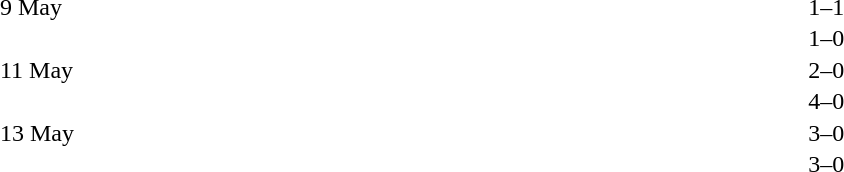<table cellspacing=1 width=70%>
<tr>
<th width=25%></th>
<th width=30%></th>
<th width=15%></th>
<th width=30%></th>
</tr>
<tr>
<td>9 May</td>
<td align=right></td>
<td align=center>1–1</td>
<td></td>
</tr>
<tr>
<td></td>
<td align=right></td>
<td align=center>1–0</td>
<td></td>
</tr>
<tr>
<td>11 May</td>
<td align=right></td>
<td align=center>2–0</td>
<td></td>
</tr>
<tr>
<td></td>
<td align=right></td>
<td align=center>4–0</td>
<td></td>
</tr>
<tr>
<td>13 May</td>
<td align=right></td>
<td align=center>3–0</td>
<td></td>
</tr>
<tr>
<td></td>
<td align=right></td>
<td align=center>3–0</td>
<td></td>
</tr>
</table>
